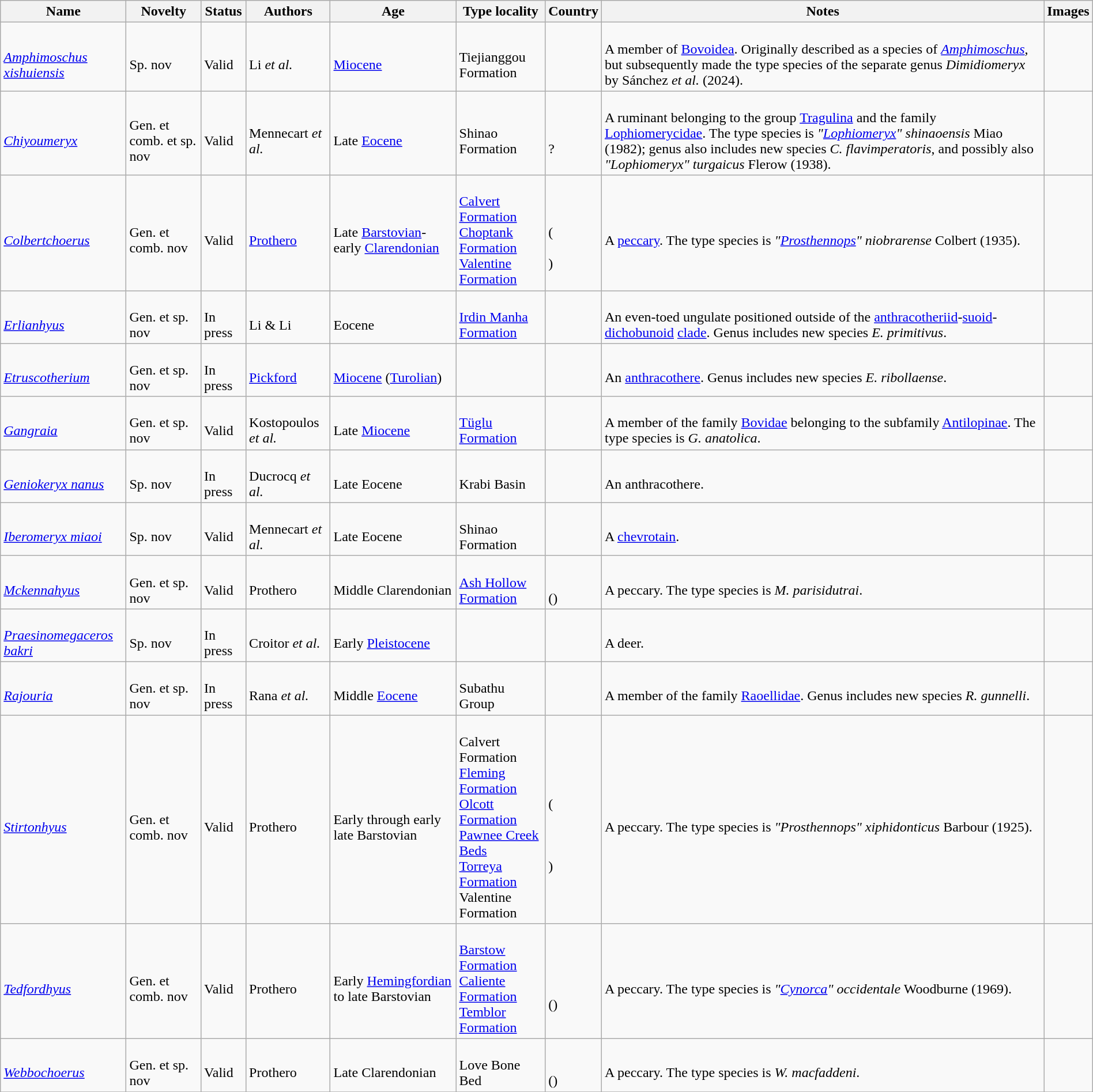<table class="wikitable sortable" align="center" width="100%">
<tr>
<th>Name</th>
<th>Novelty</th>
<th>Status</th>
<th>Authors</th>
<th>Age</th>
<th>Type locality</th>
<th>Country</th>
<th>Notes</th>
<th>Images</th>
</tr>
<tr>
<td><br><em><a href='#'>Amphimoschus xishuiensis</a></em></td>
<td><br>Sp. nov</td>
<td><br>Valid</td>
<td><br>Li <em>et al.</em></td>
<td><br><a href='#'>Miocene</a></td>
<td><br>Tiejianggou Formation</td>
<td><br></td>
<td><br>A member of <a href='#'>Bovoidea</a>. Originally described as a species of <em><a href='#'>Amphimoschus</a></em>, but subsequently made the type species of the separate genus <em>Dimidiomeryx</em> by Sánchez <em>et al.</em> (2024).</td>
<td></td>
</tr>
<tr>
<td><br><em><a href='#'>Chiyoumeryx</a></em></td>
<td><br>Gen. et comb. et sp. nov</td>
<td><br>Valid</td>
<td><br>Mennecart <em>et al.</em></td>
<td><br>Late <a href='#'>Eocene</a></td>
<td><br>Shinao Formation</td>
<td><br><br>
?</td>
<td><br>A ruminant belonging to the group <a href='#'>Tragulina</a> and the family <a href='#'>Lophiomerycidae</a>. The type species is <em>"<a href='#'>Lophiomeryx</a>" shinaoensis</em> Miao (1982); genus also includes new species <em>C. flavimperatoris</em>, and possibly also <em>"Lophiomeryx" turgaicus</em> Flerow (1938).</td>
<td></td>
</tr>
<tr>
<td><br><em><a href='#'>Colbertchoerus</a></em></td>
<td><br>Gen. et comb. nov</td>
<td><br>Valid</td>
<td><br><a href='#'>Prothero</a></td>
<td><br>Late <a href='#'>Barstovian</a>-early <a href='#'>Clarendonian</a></td>
<td><br><a href='#'>Calvert Formation</a><br><a href='#'>Choptank Formation</a><br><a href='#'>Valentine Formation</a></td>
<td><br><br>(<br><br>)</td>
<td><br>A <a href='#'>peccary</a>. The type species is <em>"<a href='#'>Prosthennops</a>" niobrarense</em> Colbert (1935).</td>
<td></td>
</tr>
<tr>
<td><br><em><a href='#'>Erlianhyus</a></em></td>
<td><br>Gen. et sp. nov</td>
<td><br>In press</td>
<td><br>Li & Li</td>
<td><br>Eocene</td>
<td><br><a href='#'>Irdin Manha Formation</a></td>
<td><br></td>
<td><br>An even-toed ungulate positioned outside of the <a href='#'>anthracotheriid</a>-<a href='#'>suoid</a>-<a href='#'>dichobunoid</a> <a href='#'>clade</a>. Genus includes new species <em>E. primitivus</em>.</td>
<td></td>
</tr>
<tr>
<td><br><em><a href='#'>Etruscotherium</a></em></td>
<td><br>Gen. et sp. nov</td>
<td><br>In press</td>
<td><br><a href='#'>Pickford</a></td>
<td><br><a href='#'>Miocene</a> (<a href='#'>Turolian</a>)</td>
<td></td>
<td><br></td>
<td><br>An <a href='#'>anthracothere</a>. Genus includes new species <em>E. ribollaense</em>.</td>
<td></td>
</tr>
<tr>
<td><br><em><a href='#'>Gangraia</a></em></td>
<td><br>Gen. et sp. nov</td>
<td><br>Valid</td>
<td><br>Kostopoulos <em>et al.</em></td>
<td><br>Late <a href='#'>Miocene</a></td>
<td><br><a href='#'>Tüglu Formation</a></td>
<td><br></td>
<td><br>A member of the family <a href='#'>Bovidae</a> belonging to the subfamily <a href='#'>Antilopinae</a>. The type species is <em>G. anatolica</em>.</td>
<td></td>
</tr>
<tr>
<td><br><em><a href='#'>Geniokeryx nanus</a></em></td>
<td><br>Sp. nov</td>
<td><br>In press</td>
<td><br>Ducrocq <em>et al.</em></td>
<td><br>Late Eocene</td>
<td><br>Krabi Basin</td>
<td><br></td>
<td><br>An anthracothere.</td>
<td></td>
</tr>
<tr>
<td><br><em><a href='#'>Iberomeryx miaoi</a></em></td>
<td><br>Sp. nov</td>
<td><br>Valid</td>
<td><br>Mennecart <em>et al.</em></td>
<td><br>Late Eocene</td>
<td><br>Shinao Formation</td>
<td><br></td>
<td><br>A <a href='#'>chevrotain</a>.</td>
<td></td>
</tr>
<tr>
<td><br><em><a href='#'>Mckennahyus</a></em></td>
<td><br>Gen. et sp. nov</td>
<td><br>Valid</td>
<td><br>Prothero</td>
<td><br>Middle Clarendonian</td>
<td><br><a href='#'>Ash Hollow Formation</a></td>
<td><br><br>()</td>
<td><br>A peccary. The type species is <em>M. parisidutrai</em>.</td>
<td></td>
</tr>
<tr>
<td><br><em><a href='#'>Praesinomegaceros bakri</a></em></td>
<td><br>Sp. nov</td>
<td><br>In press</td>
<td><br>Croitor <em>et al.</em></td>
<td><br>Early <a href='#'>Pleistocene</a></td>
<td></td>
<td><br></td>
<td><br>A deer.</td>
<td></td>
</tr>
<tr>
<td><br><em><a href='#'>Rajouria</a></em></td>
<td><br>Gen. et sp. nov</td>
<td><br>In press</td>
<td><br>Rana <em>et al.</em></td>
<td><br>Middle <a href='#'>Eocene</a></td>
<td><br>Subathu Group</td>
<td><br></td>
<td><br>A member of the family <a href='#'>Raoellidae</a>. Genus includes new species <em>R. gunnelli</em>.</td>
<td></td>
</tr>
<tr>
<td><br><em><a href='#'>Stirtonhyus</a></em></td>
<td><br>Gen. et comb. nov</td>
<td><br>Valid</td>
<td><br>Prothero</td>
<td><br>Early through early late Barstovian</td>
<td><br>Calvert Formation<br><a href='#'>Fleming Formation</a><br><a href='#'>Olcott Formation</a><br><a href='#'>Pawnee Creek Beds</a><br><a href='#'>Torreya Formation</a><br>Valentine Formation</td>
<td><br><br>(<br><br><br><br>)</td>
<td><br>A peccary. The type species is <em>"Prosthennops" xiphidonticus</em> Barbour (1925).</td>
<td></td>
</tr>
<tr>
<td><br><em><a href='#'>Tedfordhyus</a></em></td>
<td><br>Gen. et comb. nov</td>
<td><br>Valid</td>
<td><br>Prothero</td>
<td><br>Early <a href='#'>Hemingfordian</a> to late Barstovian</td>
<td><br><a href='#'>Barstow Formation</a><br><a href='#'>Caliente Formation</a><br><a href='#'>Temblor Formation</a></td>
<td><br><br>
<br>()</td>
<td><br>A peccary. The type species is <em>"<a href='#'>Cynorca</a>" occidentale</em> Woodburne (1969).</td>
<td></td>
</tr>
<tr>
<td><br><em><a href='#'>Webbochoerus</a></em></td>
<td><br>Gen. et sp. nov</td>
<td><br>Valid</td>
<td><br>Prothero</td>
<td><br>Late Clarendonian</td>
<td><br>Love Bone Bed</td>
<td><br><br>()</td>
<td><br>A peccary. The type species is <em>W. macfaddeni</em>.</td>
<td></td>
</tr>
<tr>
</tr>
</table>
